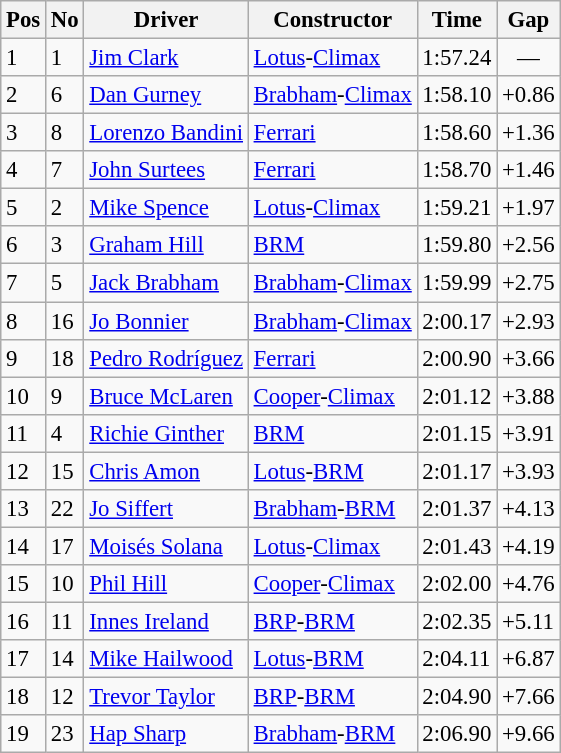<table class="wikitable sortable" style="font-size: 95%">
<tr>
<th>Pos</th>
<th>No</th>
<th>Driver</th>
<th>Constructor</th>
<th>Time</th>
<th>Gap</th>
</tr>
<tr>
<td>1</td>
<td>1</td>
<td> <a href='#'>Jim Clark</a></td>
<td><a href='#'>Lotus</a>-<a href='#'>Climax</a></td>
<td>1:57.24</td>
<td align="center">—</td>
</tr>
<tr>
<td>2</td>
<td>6</td>
<td> <a href='#'>Dan Gurney</a></td>
<td><a href='#'>Brabham</a>-<a href='#'>Climax</a></td>
<td>1:58.10</td>
<td>+0.86</td>
</tr>
<tr>
<td>3</td>
<td>8</td>
<td> <a href='#'>Lorenzo Bandini</a></td>
<td><a href='#'>Ferrari</a></td>
<td>1:58.60</td>
<td>+1.36</td>
</tr>
<tr>
<td>4</td>
<td>7</td>
<td> <a href='#'>John Surtees</a></td>
<td><a href='#'>Ferrari</a></td>
<td>1:58.70</td>
<td>+1.46</td>
</tr>
<tr>
<td>5</td>
<td>2</td>
<td> <a href='#'>Mike Spence</a></td>
<td><a href='#'>Lotus</a>-<a href='#'>Climax</a></td>
<td>1:59.21</td>
<td>+1.97</td>
</tr>
<tr>
<td>6</td>
<td>3</td>
<td> <a href='#'>Graham Hill</a></td>
<td><a href='#'>BRM</a></td>
<td>1:59.80</td>
<td>+2.56</td>
</tr>
<tr>
<td>7</td>
<td>5</td>
<td> <a href='#'>Jack Brabham</a></td>
<td><a href='#'>Brabham</a>-<a href='#'>Climax</a></td>
<td>1:59.99</td>
<td>+2.75</td>
</tr>
<tr>
<td>8</td>
<td>16</td>
<td> <a href='#'>Jo Bonnier</a></td>
<td><a href='#'>Brabham</a>-<a href='#'>Climax</a></td>
<td>2:00.17</td>
<td>+2.93</td>
</tr>
<tr>
<td>9</td>
<td>18</td>
<td> <a href='#'>Pedro Rodríguez</a></td>
<td><a href='#'>Ferrari</a></td>
<td>2:00.90</td>
<td>+3.66</td>
</tr>
<tr>
<td>10</td>
<td>9</td>
<td> <a href='#'>Bruce McLaren</a></td>
<td><a href='#'>Cooper</a>-<a href='#'>Climax</a></td>
<td>2:01.12</td>
<td>+3.88</td>
</tr>
<tr>
<td>11</td>
<td>4</td>
<td> <a href='#'>Richie Ginther</a></td>
<td><a href='#'>BRM</a></td>
<td>2:01.15</td>
<td>+3.91</td>
</tr>
<tr>
<td>12</td>
<td>15</td>
<td> <a href='#'>Chris Amon</a></td>
<td><a href='#'>Lotus</a>-<a href='#'>BRM</a></td>
<td>2:01.17</td>
<td>+3.93</td>
</tr>
<tr>
<td>13</td>
<td>22</td>
<td> <a href='#'>Jo Siffert</a></td>
<td><a href='#'>Brabham</a>-<a href='#'>BRM</a></td>
<td>2:01.37</td>
<td>+4.13</td>
</tr>
<tr>
<td>14</td>
<td>17</td>
<td> <a href='#'>Moisés Solana</a></td>
<td><a href='#'>Lotus</a>-<a href='#'>Climax</a></td>
<td>2:01.43</td>
<td>+4.19</td>
</tr>
<tr>
<td>15</td>
<td>10</td>
<td> <a href='#'>Phil Hill</a></td>
<td><a href='#'>Cooper</a>-<a href='#'>Climax</a></td>
<td>2:02.00</td>
<td>+4.76</td>
</tr>
<tr>
<td>16</td>
<td>11</td>
<td> <a href='#'>Innes Ireland</a></td>
<td><a href='#'>BRP</a>-<a href='#'>BRM</a></td>
<td>2:02.35</td>
<td>+5.11</td>
</tr>
<tr>
<td>17</td>
<td>14</td>
<td> <a href='#'>Mike Hailwood</a></td>
<td><a href='#'>Lotus</a>-<a href='#'>BRM</a></td>
<td>2:04.11</td>
<td>+6.87</td>
</tr>
<tr>
<td>18</td>
<td>12</td>
<td> <a href='#'>Trevor Taylor</a></td>
<td><a href='#'>BRP</a>-<a href='#'>BRM</a></td>
<td>2:04.90</td>
<td>+7.66</td>
</tr>
<tr>
<td>19</td>
<td>23</td>
<td> <a href='#'>Hap Sharp</a></td>
<td><a href='#'>Brabham</a>-<a href='#'>BRM</a></td>
<td>2:06.90</td>
<td>+9.66</td>
</tr>
</table>
